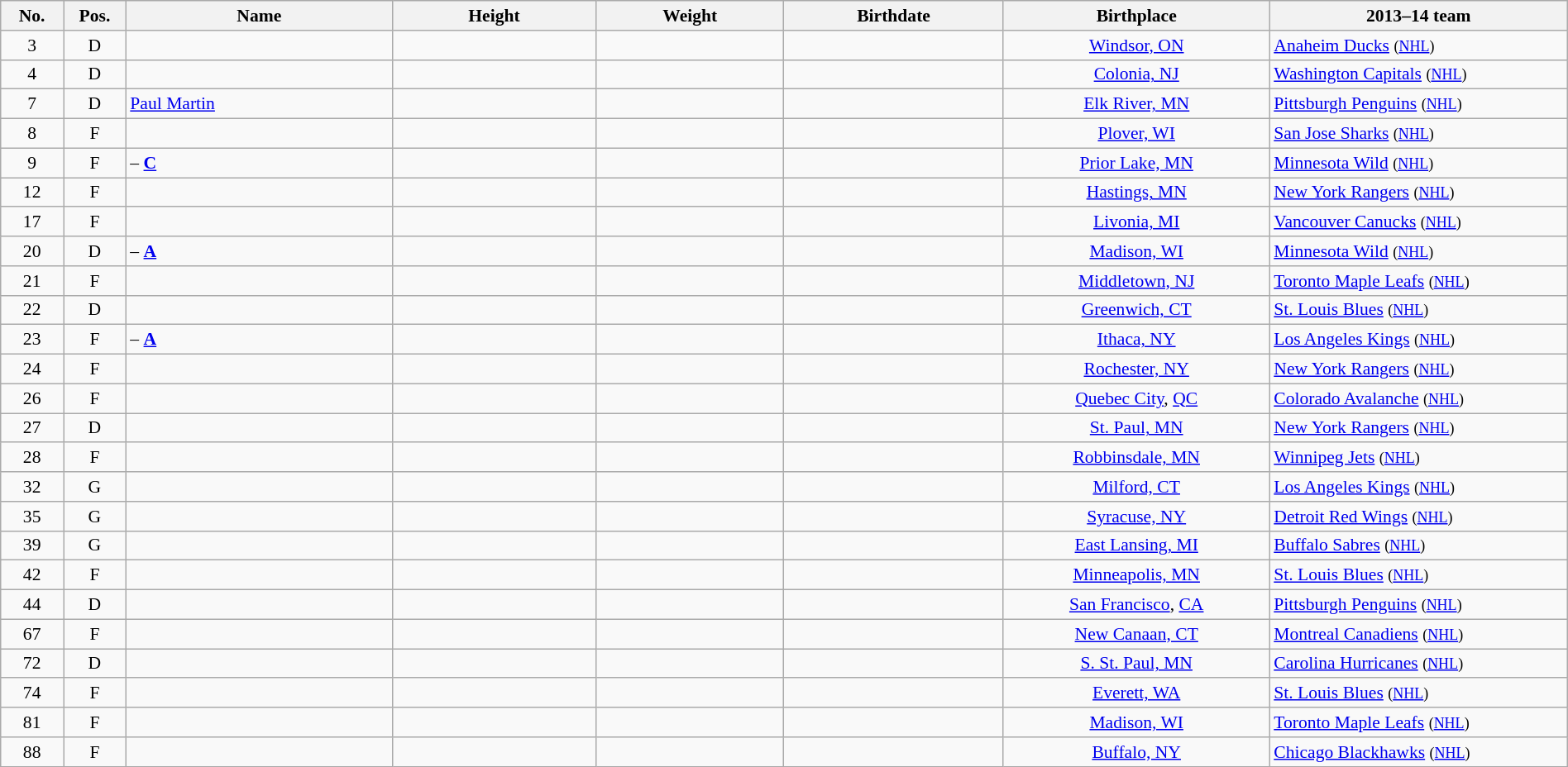<table width="100%" class="wikitable sortable" style="font-size: 90%; text-align: center;">
<tr>
<th style="width:  4%;">No.</th>
<th style="width:  4%;">Pos.</th>
<th style="width: 17%;">Name</th>
<th style="width: 13%;">Height</th>
<th style="width: 12%;">Weight</th>
<th style="width: 14%;">Birthdate</th>
<th style="width: 17%;">Birthplace</th>
<th style="width: 19%;">2013–14 team</th>
</tr>
<tr>
<td>3</td>
<td>D</td>
<td style="text-align:left;"></td>
<td></td>
<td></td>
<td style="text-align:right;"></td>
<td><a href='#'>Windsor, ON</a></td>
<td style="text-align:left;"> <a href='#'>Anaheim Ducks</a> <small>(<a href='#'>NHL</a>)</small></td>
</tr>
<tr>
<td>4</td>
<td>D</td>
<td style="text-align:left;"></td>
<td></td>
<td></td>
<td style="text-align:right;"></td>
<td><a href='#'>Colonia, NJ</a></td>
<td style="text-align:left;"> <a href='#'>Washington Capitals</a> <small>(<a href='#'>NHL</a>)</small></td>
</tr>
<tr>
<td>7</td>
<td>D</td>
<td style="text-align:left;"><a href='#'>Paul Martin</a></td>
<td></td>
<td></td>
<td style="text-align:right;"></td>
<td><a href='#'>Elk River, MN</a></td>
<td style="text-align:left;"> <a href='#'>Pittsburgh Penguins</a> <small>(<a href='#'>NHL</a>)</small></td>
</tr>
<tr>
<td>8</td>
<td>F</td>
<td style="text-align:left;"></td>
<td></td>
<td></td>
<td style="text-align:right;"></td>
<td><a href='#'>Plover, WI</a></td>
<td style="text-align:left;"> <a href='#'>San Jose Sharks</a> <small>(<a href='#'>NHL</a>)</small></td>
</tr>
<tr>
<td>9</td>
<td>F</td>
<td style="text-align:left;"> – <strong><a href='#'>C</a></strong></td>
<td></td>
<td></td>
<td style="text-align:right;"></td>
<td><a href='#'>Prior Lake, MN</a></td>
<td style="text-align:left;"> <a href='#'>Minnesota Wild</a> <small>(<a href='#'>NHL</a>)</small></td>
</tr>
<tr>
<td>12</td>
<td>F</td>
<td style="text-align:left;"></td>
<td></td>
<td></td>
<td style="text-align:right;"></td>
<td><a href='#'>Hastings, MN</a></td>
<td style="text-align:left;"> <a href='#'>New York Rangers</a> <small>(<a href='#'>NHL</a>)</small></td>
</tr>
<tr>
<td>17</td>
<td>F</td>
<td style="text-align:left;"></td>
<td></td>
<td></td>
<td style="text-align:right;"></td>
<td><a href='#'>Livonia, MI</a></td>
<td style="text-align:left;"> <a href='#'>Vancouver Canucks</a> <small>(<a href='#'>NHL</a>)</small></td>
</tr>
<tr>
<td>20</td>
<td>D</td>
<td style="text-align:left;"> – <strong><a href='#'>A</a></strong></td>
<td></td>
<td></td>
<td style="text-align:right;"></td>
<td><a href='#'>Madison, WI</a></td>
<td style="text-align:left;"> <a href='#'>Minnesota Wild</a> <small>(<a href='#'>NHL</a>)</small></td>
</tr>
<tr>
<td>21</td>
<td>F</td>
<td style="text-align:left;"></td>
<td></td>
<td></td>
<td style="text-align:right;"></td>
<td><a href='#'>Middletown, NJ</a></td>
<td style="text-align:left;"> <a href='#'>Toronto Maple Leafs</a> <small>(<a href='#'>NHL</a>)</small></td>
</tr>
<tr>
<td>22</td>
<td>D</td>
<td style="text-align:left;"></td>
<td></td>
<td></td>
<td style="text-align:right;"></td>
<td><a href='#'>Greenwich, CT</a></td>
<td style="text-align:left;"> <a href='#'>St. Louis Blues</a> <small>(<a href='#'>NHL</a>)</small></td>
</tr>
<tr>
<td>23</td>
<td>F</td>
<td style="text-align:left;"> – <strong><a href='#'>A</a></strong></td>
<td></td>
<td></td>
<td style="text-align:right;"></td>
<td><a href='#'>Ithaca, NY</a></td>
<td style="text-align:left;"> <a href='#'>Los Angeles Kings</a> <small>(<a href='#'>NHL</a>)</small></td>
</tr>
<tr>
<td>24</td>
<td>F</td>
<td style="text-align:left;"></td>
<td></td>
<td></td>
<td style="text-align:right;"></td>
<td><a href='#'>Rochester, NY</a></td>
<td style="text-align:left;"> <a href='#'>New York Rangers</a> <small>(<a href='#'>NHL</a>)</small></td>
</tr>
<tr>
<td>26</td>
<td>F</td>
<td style="text-align:left;"></td>
<td></td>
<td></td>
<td style="text-align:right;"></td>
<td><a href='#'>Quebec City</a>, <a href='#'>QC</a></td>
<td style="text-align:left;"> <a href='#'>Colorado Avalanche</a> <small>(<a href='#'>NHL</a>)</small></td>
</tr>
<tr>
<td>27</td>
<td>D</td>
<td style="text-align:left;"></td>
<td></td>
<td></td>
<td style="text-align:right;"></td>
<td><a href='#'> St. Paul, MN</a></td>
<td style="text-align:left;"> <a href='#'>New York Rangers</a> <small>(<a href='#'>NHL</a>)</small></td>
</tr>
<tr>
<td>28</td>
<td>F</td>
<td style="text-align:left;"></td>
<td></td>
<td></td>
<td style="text-align:right;"></td>
<td><a href='#'>Robbinsdale, MN</a></td>
<td style="text-align:left;"> <a href='#'>Winnipeg Jets</a> <small>(<a href='#'>NHL</a>)</small></td>
</tr>
<tr>
<td>32</td>
<td>G</td>
<td style="text-align:left;"></td>
<td></td>
<td></td>
<td style="text-align:right;"></td>
<td><a href='#'>Milford, CT</a></td>
<td style="text-align:left;"> <a href='#'>Los Angeles Kings</a> <small>(<a href='#'>NHL</a>)</small></td>
</tr>
<tr>
<td>35</td>
<td>G</td>
<td style="text-align:left;"></td>
<td></td>
<td></td>
<td style="text-align:right;"></td>
<td><a href='#'>Syracuse, NY</a></td>
<td style="text-align:left;"> <a href='#'>Detroit Red Wings</a> <small>(<a href='#'>NHL</a>)</small></td>
</tr>
<tr>
<td>39</td>
<td>G</td>
<td style="text-align:left;"></td>
<td></td>
<td></td>
<td style="text-align:right;"></td>
<td><a href='#'>East Lansing, MI</a></td>
<td style="text-align:left;"> <a href='#'>Buffalo Sabres</a> <small>(<a href='#'>NHL</a>)</small></td>
</tr>
<tr>
<td>42</td>
<td>F</td>
<td style="text-align:left;"></td>
<td></td>
<td></td>
<td style="text-align:right;"></td>
<td><a href='#'>Minneapolis, MN</a></td>
<td style="text-align:left;"> <a href='#'>St. Louis Blues</a> <small>(<a href='#'>NHL</a>)</small></td>
</tr>
<tr>
<td>44</td>
<td>D</td>
<td style="text-align:left;"></td>
<td></td>
<td></td>
<td style="text-align:right;"></td>
<td><a href='#'>San Francisco</a>, <a href='#'>CA</a></td>
<td style="text-align:left;"> <a href='#'>Pittsburgh Penguins</a> <small>(<a href='#'>NHL</a>)</small></td>
</tr>
<tr>
<td>67</td>
<td>F</td>
<td style="text-align:left;"></td>
<td></td>
<td></td>
<td style="text-align:right;"></td>
<td><a href='#'>New Canaan, CT</a></td>
<td style="text-align:left;"> <a href='#'>Montreal Canadiens</a> <small>(<a href='#'>NHL</a>)</small></td>
</tr>
<tr>
<td>72</td>
<td>D</td>
<td style="text-align:left;"></td>
<td></td>
<td></td>
<td style="text-align:right;"></td>
<td><a href='#'>S. St. Paul, MN</a></td>
<td style="text-align:left;"> <a href='#'>Carolina Hurricanes</a> <small>(<a href='#'>NHL</a>)</small></td>
</tr>
<tr>
<td>74</td>
<td>F</td>
<td style="text-align:left;"></td>
<td></td>
<td></td>
<td style="text-align:right;"></td>
<td><a href='#'>Everett, WA</a></td>
<td style="text-align:left;"> <a href='#'>St. Louis Blues</a> <small>(<a href='#'>NHL</a>)</small></td>
</tr>
<tr>
<td>81</td>
<td>F</td>
<td style="text-align:left;"></td>
<td></td>
<td></td>
<td style="text-align:right;"></td>
<td><a href='#'>Madison, WI</a></td>
<td style="text-align:left;"> <a href='#'>Toronto Maple Leafs</a> <small>(<a href='#'>NHL</a>)</small></td>
</tr>
<tr>
<td>88</td>
<td>F</td>
<td style="text-align:left;"></td>
<td></td>
<td></td>
<td style="text-align:right;"></td>
<td><a href='#'>Buffalo, NY</a></td>
<td style="text-align:left;"> <a href='#'>Chicago Blackhawks</a> <small>(<a href='#'>NHL</a>)</small></td>
</tr>
</table>
